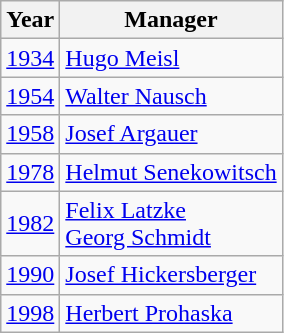<table class="wikitable">
<tr>
<th>Year</th>
<th>Manager</th>
</tr>
<tr>
<td align=center><a href='#'>1934</a></td>
<td> <a href='#'>Hugo Meisl</a></td>
</tr>
<tr>
<td align=center><a href='#'>1954</a></td>
<td> <a href='#'>Walter Nausch</a></td>
</tr>
<tr>
<td align=center><a href='#'>1958</a></td>
<td> <a href='#'>Josef Argauer</a></td>
</tr>
<tr>
<td align=center><a href='#'>1978</a></td>
<td> <a href='#'>Helmut Senekowitsch</a></td>
</tr>
<tr>
<td align=center><a href='#'>1982</a></td>
<td> <a href='#'>Felix Latzke</a> <br>  <a href='#'>Georg Schmidt</a></td>
</tr>
<tr>
<td align=center><a href='#'>1990</a></td>
<td> <a href='#'>Josef Hickersberger</a></td>
</tr>
<tr>
<td align=center><a href='#'>1998</a></td>
<td> <a href='#'>Herbert Prohaska</a></td>
</tr>
</table>
